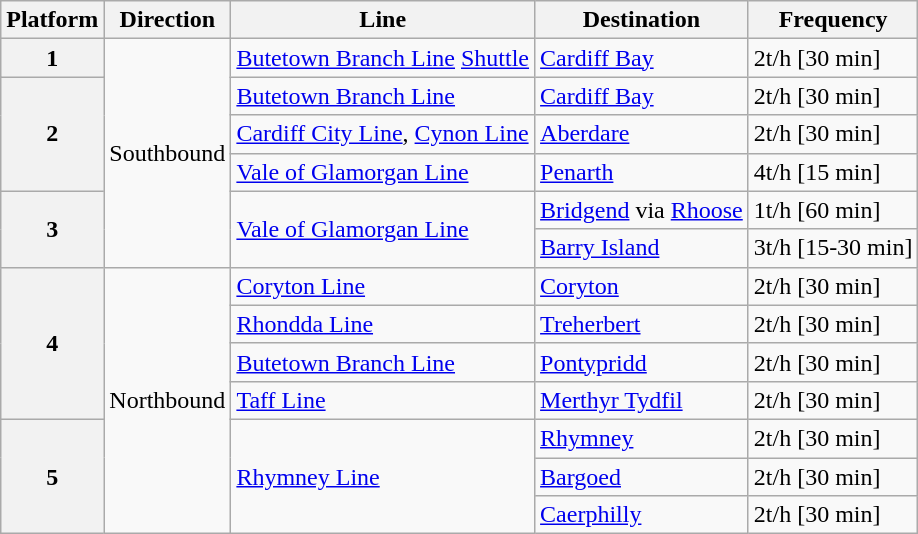<table class="wikitable sortable">
<tr>
<th>Platform</th>
<th>Direction</th>
<th>Line</th>
<th>Destination</th>
<th>Frequency</th>
</tr>
<tr>
<th>1</th>
<td rowspan="7">Southbound</td>
<td rowspan="2"><a href='#'>Butetown Branch Line</a> <a href='#'>Shuttle</a></td>
<td rowspan="2"><a href='#'>Cardiff Bay</a></td>
<td rowspan="2">2t/h [30 min]</td>
</tr>
<tr>
<th rowspan="4">2</th>
</tr>
<tr>
<td><a href='#'>Butetown Branch Line</a></td>
<td><a href='#'>Cardiff Bay</a></td>
<td>2t/h [30 min]</td>
</tr>
<tr>
<td><a href='#'>Cardiff City Line</a>, <a href='#'>Cynon Line</a></td>
<td><a href='#'>Aberdare</a></td>
<td>2t/h [30 min]</td>
</tr>
<tr>
<td><a href='#'>Vale of Glamorgan Line</a></td>
<td><a href='#'>Penarth</a></td>
<td>4t/h [15 min]</td>
</tr>
<tr>
<th rowspan="2">3</th>
<td rowspan="2"><a href='#'>Vale of Glamorgan Line</a></td>
<td><a href='#'>Bridgend</a> via <a href='#'>Rhoose</a></td>
<td>1t/h [60 min]</td>
</tr>
<tr>
<td><a href='#'>Barry Island</a></td>
<td>3t/h [15-30 min]</td>
</tr>
<tr>
<th rowspan="4">4</th>
<td rowspan="7">Northbound</td>
<td><a href='#'>Coryton Line</a></td>
<td><a href='#'>Coryton</a></td>
<td>2t/h [30 min]</td>
</tr>
<tr>
<td><a href='#'>Rhondda Line</a></td>
<td><a href='#'>Treherbert</a></td>
<td>2t/h [30 min]</td>
</tr>
<tr>
<td><a href='#'>Butetown Branch Line</a></td>
<td><a href='#'>Pontypridd</a></td>
<td>2t/h [30 min]</td>
</tr>
<tr>
<td><a href='#'>Taff Line</a></td>
<td><a href='#'>Merthyr Tydfil</a></td>
<td>2t/h [30 min]</td>
</tr>
<tr>
<th rowspan="3">5</th>
<td rowspan="3"><a href='#'>Rhymney Line</a></td>
<td><a href='#'>Rhymney</a></td>
<td>2t/h [30 min]</td>
</tr>
<tr>
<td><a href='#'>Bargoed</a></td>
<td>2t/h [30 min]</td>
</tr>
<tr>
<td><a href='#'>Caerphilly</a></td>
<td>2t/h [30 min]</td>
</tr>
</table>
